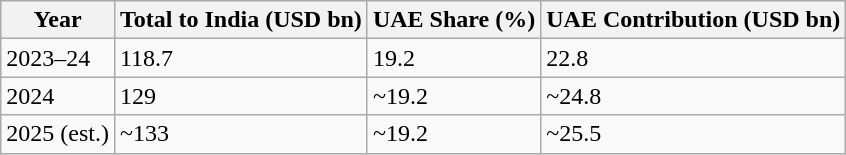<table class="wikitable">
<tr>
<th>Year</th>
<th>Total to India (USD bn)</th>
<th>UAE Share (%)</th>
<th>UAE Contribution (USD bn)</th>
</tr>
<tr>
<td>2023–24</td>
<td>118.7</td>
<td>19.2</td>
<td>22.8</td>
</tr>
<tr>
<td>2024</td>
<td>129</td>
<td>~19.2</td>
<td>~24.8</td>
</tr>
<tr>
<td>2025 (est.)</td>
<td>~133</td>
<td>~19.2</td>
<td>~25.5</td>
</tr>
</table>
